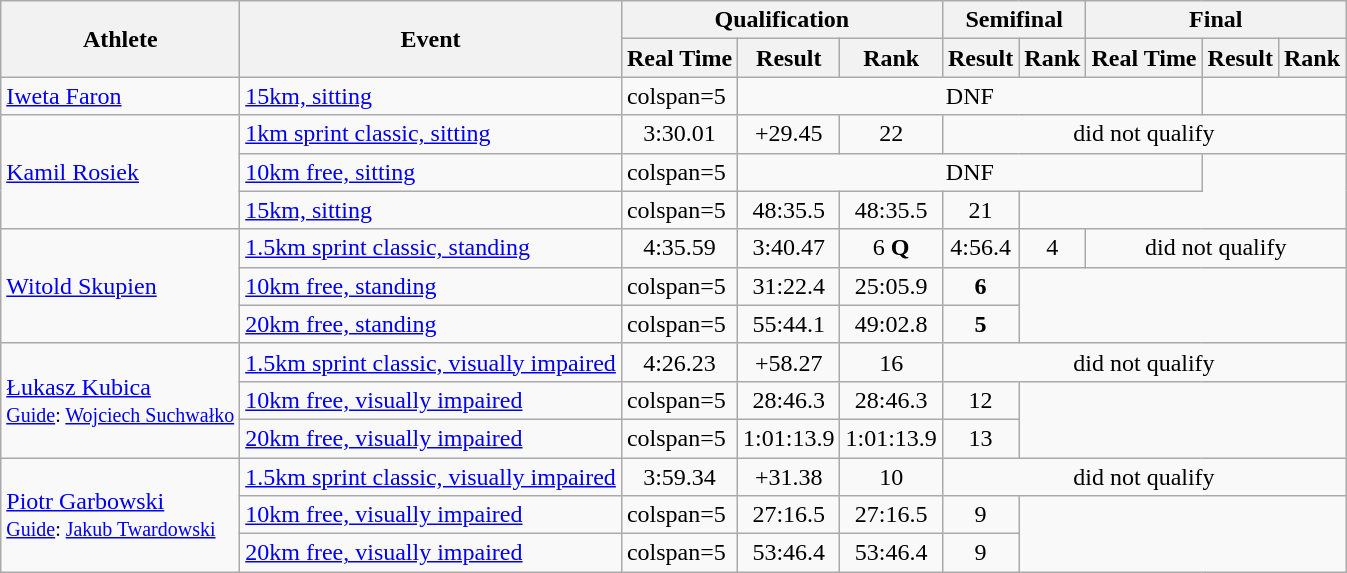<table class="wikitable" style="font-size:100%">
<tr>
<th rowspan="2">Athlete</th>
<th rowspan="2">Event</th>
<th colspan="3">Qualification</th>
<th colspan="2">Semifinal</th>
<th colspan="3">Final</th>
</tr>
<tr>
<th>Real Time</th>
<th>Result</th>
<th>Rank</th>
<th>Result</th>
<th>Rank</th>
<th>Real Time</th>
<th>Result</th>
<th>Rank</th>
</tr>
<tr>
<td rowspan=1><a href='#'>Iweta Faron</a></td>
<td><a href='#'>15km, sitting</a></td>
<td>colspan=5 </td>
<td colspan=5 align="center">DNF</td>
</tr>
<tr>
<td rowspan=3><a href='#'>Kamil Rosiek</a></td>
<td><a href='#'>1km sprint classic, sitting</a></td>
<td align="center">3:30.01</td>
<td align="center">+29.45</td>
<td align="center">22</td>
<td colspan=5 align="center">did not qualify</td>
</tr>
<tr>
<td><a href='#'>10km free, sitting</a></td>
<td>colspan=5 </td>
<td colspan=5 align="center">DNF</td>
</tr>
<tr>
<td><a href='#'>15km, sitting</a></td>
<td>colspan=5 </td>
<td align="center">48:35.5</td>
<td align="center">48:35.5</td>
<td align="center">21</td>
</tr>
<tr>
<td rowspan=3><a href='#'>Witold Skupien</a></td>
<td><a href='#'>1.5km sprint classic, standing</a></td>
<td align="center">4:35.59</td>
<td align="center">3:40.47</td>
<td align="center">6 <strong>Q</strong></td>
<td align="center">4:56.4</td>
<td align="center">4</td>
<td colspan=5 align="center">did not qualify</td>
</tr>
<tr>
<td><a href='#'>10km free, standing</a></td>
<td>colspan=5 </td>
<td align="center">31:22.4</td>
<td align="center">25:05.9</td>
<td align="center"><strong>6</strong></td>
</tr>
<tr>
<td><a href='#'>20km free, standing</a></td>
<td>colspan=5 </td>
<td align="center">55:44.1</td>
<td align="center">49:02.8</td>
<td align="center"><strong>5</strong></td>
</tr>
<tr>
<td rowspan=3><a href='#'>Łukasz Kubica</a><br><small><a href='#'>Guide</a>: <a href='#'>Wojciech Suchwałko</a></small></td>
<td><a href='#'>1.5km sprint classic, visually impaired</a></td>
<td align="center">4:26.23</td>
<td align="center">+58.27</td>
<td align="center">16</td>
<td colspan=5 align="center">did not qualify</td>
</tr>
<tr>
<td><a href='#'>10km free, visually impaired</a></td>
<td>colspan=5 </td>
<td align="center">28:46.3</td>
<td align="center">28:46.3</td>
<td align="center">12</td>
</tr>
<tr>
<td><a href='#'>20km free, visually impaired</a></td>
<td>colspan=5 </td>
<td align="center">1:01:13.9</td>
<td align="center">1:01:13.9</td>
<td align="center">13</td>
</tr>
<tr>
<td rowspan=3><a href='#'>Piotr Garbowski</a><br><small><a href='#'>Guide</a>: <a href='#'>Jakub Twardowski</a></small></td>
<td><a href='#'>1.5km sprint classic, visually impaired</a></td>
<td align="center">3:59.34</td>
<td align="center">+31.38</td>
<td align="center">10</td>
<td colspan=5 align="center">did not qualify</td>
</tr>
<tr>
<td><a href='#'>10km free, visually impaired</a></td>
<td>colspan=5 </td>
<td align="center">27:16.5</td>
<td align="center">27:16.5</td>
<td align="center">9</td>
</tr>
<tr>
<td><a href='#'>20km free, visually impaired</a></td>
<td>colspan=5 </td>
<td align="center">53:46.4</td>
<td align="center">53:46.4</td>
<td align="center">9</td>
</tr>
</table>
